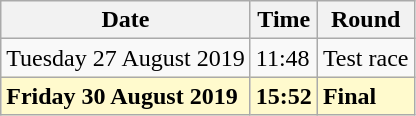<table class="wikitable">
<tr>
<th>Date</th>
<th>Time</th>
<th>Round</th>
</tr>
<tr>
<td>Tuesday 27 August 2019</td>
<td>11:48</td>
<td>Test race</td>
</tr>
<tr>
<td style=background:lemonchiffon><strong>Friday 30 August 2019</strong></td>
<td style=background:lemonchiffon><strong>15:52</strong></td>
<td style=background:lemonchiffon><strong>Final</strong></td>
</tr>
</table>
